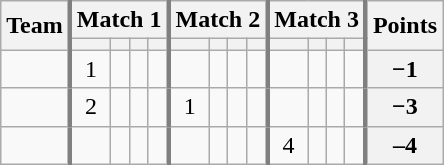<table class="wikitable sortable" style="text-align:center;">
<tr>
<th rowspan=2>Team</th>
<th colspan=4 style="border-left:3px solid gray">Match 1</th>
<th colspan=4 style="border-left:3px solid gray">Match 2</th>
<th colspan=4 style="border-left:3px solid gray">Match 3</th>
<th rowspan=2 style="border-left:3px solid gray">Points</th>
</tr>
<tr>
<th style="border-left:3px solid gray"></th>
<th></th>
<th></th>
<th></th>
<th style="border-left:3px solid gray"></th>
<th></th>
<th></th>
<th></th>
<th style="border-left:3px solid gray"></th>
<th></th>
<th></th>
<th></th>
</tr>
<tr>
<td align=left></td>
<td style="border-left:3px solid gray">1</td>
<td></td>
<td></td>
<td></td>
<td style="border-left:3px solid gray"></td>
<td></td>
<td></td>
<td></td>
<td style="border-left:3px solid gray"></td>
<td></td>
<td></td>
<td></td>
<th style="border-left:3px solid gray">−1</th>
</tr>
<tr>
<td align=left></td>
<td style="border-left:3px solid gray">2</td>
<td></td>
<td></td>
<td></td>
<td style="border-left:3px solid gray">1</td>
<td></td>
<td></td>
<td></td>
<td style="border-left:3px solid gray"></td>
<td></td>
<td></td>
<td></td>
<th style="border-left:3px solid gray">−3</th>
</tr>
<tr>
<td align=left></td>
<td style="border-left:3px solid gray"></td>
<td></td>
<td></td>
<td></td>
<td style="border-left:3px solid gray"></td>
<td></td>
<td></td>
<td></td>
<td style="border-left:3px solid gray">4</td>
<td></td>
<td></td>
<td></td>
<th style="border-left:3px solid gray">–4</th>
</tr>
</table>
